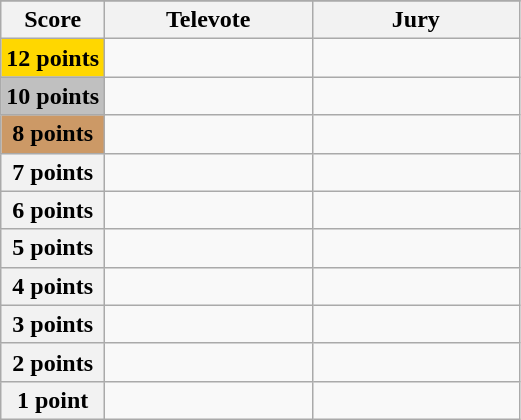<table class="wikitable">
<tr>
</tr>
<tr>
<th scope="col" width="20%">Score</th>
<th scope="col" width="40%">Televote</th>
<th scope="col" width="40%">Jury</th>
</tr>
<tr>
<th scope="row" style="background:gold">12 points</th>
<td></td>
<td></td>
</tr>
<tr>
<th scope="row" style="background:silver">10 points</th>
<td></td>
<td></td>
</tr>
<tr>
<th scope="row" style="background:#CC9966">8 points</th>
<td></td>
<td></td>
</tr>
<tr>
<th scope="row">7 points</th>
<td></td>
<td></td>
</tr>
<tr>
<th scope="row">6 points</th>
<td></td>
<td></td>
</tr>
<tr>
<th scope="row">5 points</th>
<td></td>
<td></td>
</tr>
<tr>
<th scope="row">4 points</th>
<td></td>
<td></td>
</tr>
<tr>
<th scope="row">3 points</th>
<td></td>
<td></td>
</tr>
<tr>
<th scope="row">2 points</th>
<td></td>
<td></td>
</tr>
<tr>
<th scope="row">1 point</th>
<td></td>
<td></td>
</tr>
</table>
